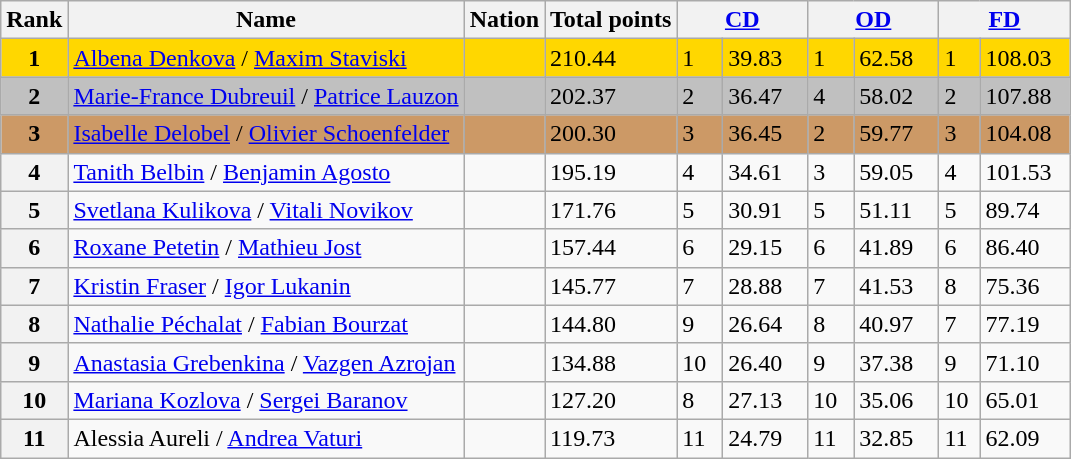<table class="wikitable">
<tr>
<th>Rank</th>
<th>Name</th>
<th>Nation</th>
<th>Total points</th>
<th colspan="2" width="80px"><a href='#'>CD</a></th>
<th colspan="2" width="80px"><a href='#'>OD</a></th>
<th colspan="2" width="80px"><a href='#'>FD</a></th>
</tr>
<tr bgcolor="gold">
<td align="center"><strong>1</strong></td>
<td><a href='#'>Albena Denkova</a> / <a href='#'>Maxim Staviski</a></td>
<td></td>
<td>210.44</td>
<td>1</td>
<td>39.83</td>
<td>1</td>
<td>62.58</td>
<td>1</td>
<td>108.03</td>
</tr>
<tr bgcolor="silver">
<td align="center"><strong>2</strong></td>
<td><a href='#'>Marie-France Dubreuil</a> / <a href='#'>Patrice Lauzon</a></td>
<td></td>
<td>202.37</td>
<td>2</td>
<td>36.47</td>
<td>4</td>
<td>58.02</td>
<td>2</td>
<td>107.88</td>
</tr>
<tr bgcolor="cc9966">
<td align="center"><strong>3</strong></td>
<td><a href='#'>Isabelle Delobel</a> / <a href='#'>Olivier Schoenfelder</a></td>
<td></td>
<td>200.30</td>
<td>3</td>
<td>36.45</td>
<td>2</td>
<td>59.77</td>
<td>3</td>
<td>104.08</td>
</tr>
<tr>
<th>4</th>
<td><a href='#'>Tanith Belbin</a> / <a href='#'>Benjamin Agosto</a></td>
<td></td>
<td>195.19</td>
<td>4</td>
<td>34.61</td>
<td>3</td>
<td>59.05</td>
<td>4</td>
<td>101.53</td>
</tr>
<tr>
<th>5</th>
<td><a href='#'>Svetlana Kulikova</a> / <a href='#'>Vitali Novikov</a></td>
<td></td>
<td>171.76</td>
<td>5</td>
<td>30.91</td>
<td>5</td>
<td>51.11</td>
<td>5</td>
<td>89.74</td>
</tr>
<tr>
<th>6</th>
<td><a href='#'>Roxane Petetin</a> / <a href='#'>Mathieu Jost</a></td>
<td></td>
<td>157.44</td>
<td>6</td>
<td>29.15</td>
<td>6</td>
<td>41.89</td>
<td>6</td>
<td>86.40</td>
</tr>
<tr>
<th>7</th>
<td><a href='#'>Kristin Fraser</a> / <a href='#'>Igor Lukanin</a></td>
<td></td>
<td>145.77</td>
<td>7</td>
<td>28.88</td>
<td>7</td>
<td>41.53</td>
<td>8</td>
<td>75.36</td>
</tr>
<tr>
<th>8</th>
<td><a href='#'>Nathalie Péchalat</a> / <a href='#'>Fabian Bourzat</a></td>
<td></td>
<td>144.80</td>
<td>9</td>
<td>26.64</td>
<td>8</td>
<td>40.97</td>
<td>7</td>
<td>77.19</td>
</tr>
<tr>
<th>9</th>
<td><a href='#'>Anastasia Grebenkina</a> / <a href='#'>Vazgen Azrojan</a></td>
<td></td>
<td>134.88</td>
<td>10</td>
<td>26.40</td>
<td>9</td>
<td>37.38</td>
<td>9</td>
<td>71.10</td>
</tr>
<tr>
<th>10</th>
<td><a href='#'>Mariana Kozlova</a> / <a href='#'>Sergei Baranov</a></td>
<td></td>
<td>127.20</td>
<td>8</td>
<td>27.13</td>
<td>10</td>
<td>35.06</td>
<td>10</td>
<td>65.01</td>
</tr>
<tr>
<th>11</th>
<td>Alessia Aureli / <a href='#'>Andrea Vaturi</a></td>
<td></td>
<td>119.73</td>
<td>11</td>
<td>24.79</td>
<td>11</td>
<td>32.85</td>
<td>11</td>
<td>62.09</td>
</tr>
</table>
